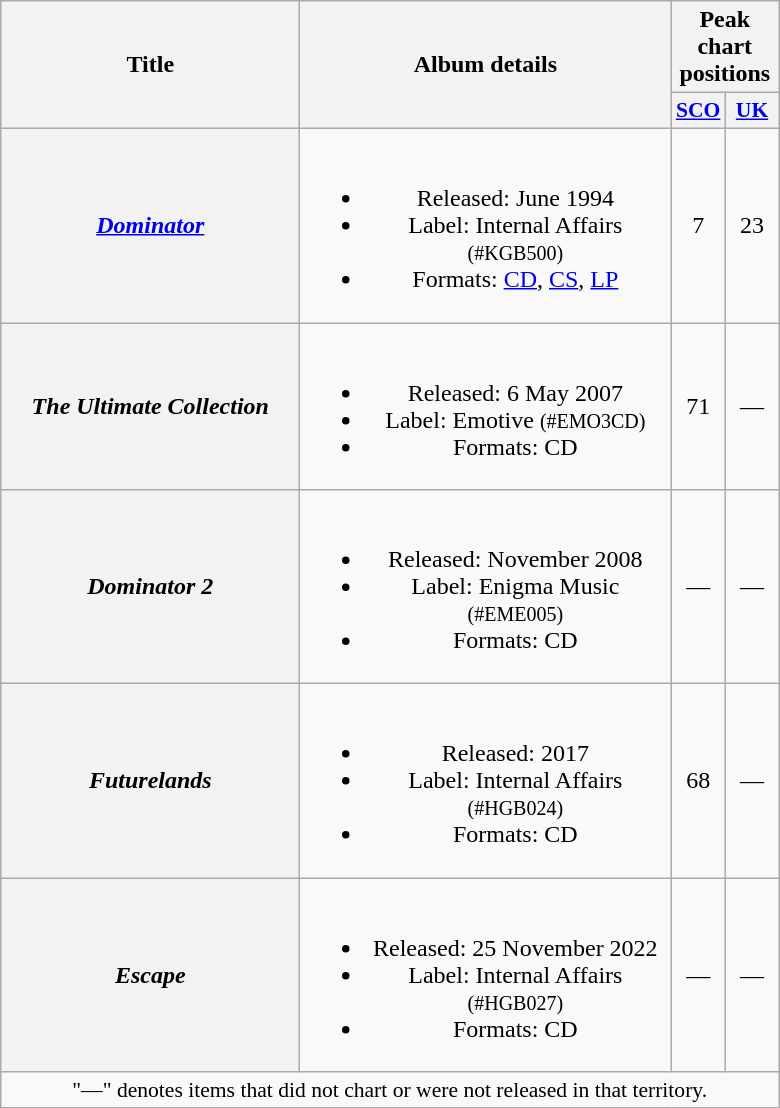<table class="wikitable plainrowheaders" style="text-align:center;">
<tr>
<th scope="col" rowspan="2" style="width:12em;">Title</th>
<th scope="col" rowspan="2" style="width:15em;">Album details</th>
<th scope="col" colspan="2">Peak chart positions</th>
</tr>
<tr>
<th style="width:2em;font-size:90%;"><a href='#'>SCO</a><br></th>
<th style="width:2em;font-size:90%;"><a href='#'>UK</a><br></th>
</tr>
<tr>
<th scope="row"><em><a href='#'>Dominator</a></em></th>
<td><br><ul><li>Released: June 1994</li><li>Label: Internal Affairs <small>(#KGB500)</small></li><li>Formats: <a href='#'>CD</a>, <a href='#'>CS</a>, <a href='#'>LP</a></li></ul></td>
<td>7</td>
<td>23</td>
</tr>
<tr>
<th scope="row"><em>The Ultimate Collection</em></th>
<td><br><ul><li>Released: 6 May 2007</li><li>Label: Emotive <small>(#EMO3CD)</small></li><li>Formats: CD</li></ul></td>
<td>71</td>
<td>—</td>
</tr>
<tr>
<th scope="row"><em>Dominator 2</em></th>
<td><br><ul><li>Released: November 2008</li><li>Label: Enigma Music <small>(#EME005)</small></li><li>Formats: CD</li></ul></td>
<td>—</td>
<td>—</td>
</tr>
<tr>
<th scope="row"><em>Futurelands</em></th>
<td><br><ul><li>Released: 2017</li><li>Label: Internal Affairs <small>(#HGB024)</small></li><li>Formats: CD</li></ul></td>
<td>68</td>
<td>—</td>
</tr>
<tr>
<th scope="row"><em>Escape</em></th>
<td><br><ul><li>Released: 25 November 2022</li><li>Label: 	Internal Affairs <small>(#HGB027)</small></li><li>Formats: CD</li></ul></td>
<td>—</td>
<td>—</td>
</tr>
<tr>
<td align="center" colspan="15" style="font-size:90%">"—" denotes items that did not chart or were not released in that territory.</td>
</tr>
</table>
